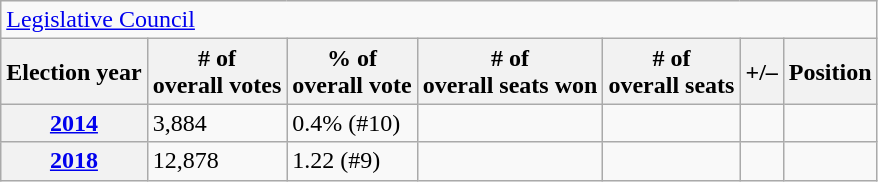<table class=wikitable>
<tr>
<td colspan=7><a href='#'>Legislative Council</a></td>
</tr>
<tr>
<th>Election year</th>
<th># of<br>overall votes</th>
<th>% of<br>overall vote</th>
<th># of<br>overall seats won</th>
<th># of<br>overall seats</th>
<th>+/–</th>
<th>Position</th>
</tr>
<tr>
<th><a href='#'>2014</a></th>
<td>3,884</td>
<td>0.4% (#10)</td>
<td></td>
<td></td>
<td></td>
<td></td>
</tr>
<tr>
<th><a href='#'>2018</a></th>
<td>12,878</td>
<td>1.22 (#9)</td>
<td></td>
<td></td>
<td></td>
<td></td>
</tr>
</table>
